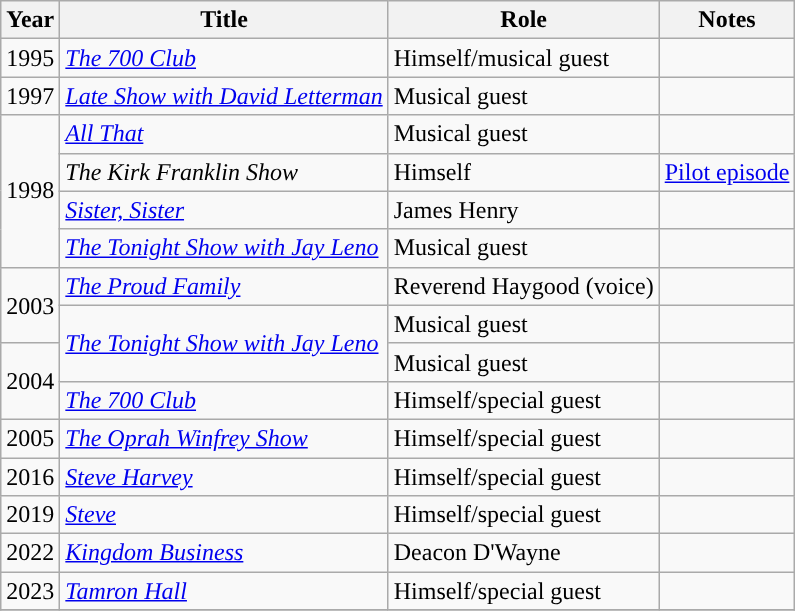<table class="wikitable sortable">
<tr>
<th>Year</th>
<th>Title</th>
<th>Role</th>
<th>Notes</th>
</tr>
<tr>
<td rowspan="1">1995</td>
<td><em><a href='#'>The 700 Club</a></em></td>
<td>Himself/musical guest</td>
<td></td>
</tr>
<tr>
<td rowspan="1">1997</td>
<td><em><a href='#'>Late Show with David Letterman</a></em></td>
<td>Musical guest</td>
<td></td>
</tr>
<tr>
<td rowspan="4”">1998</td>
<td><em><a href='#'>All That</a></em></td>
<td>Musical guest</td>
<td></td>
</tr>
<tr>
<td><em>The Kirk Franklin Show</em></td>
<td>Himself</td>
<td><a href='#'>Pilot episode</a></td>
</tr>
<tr>
<td><em><a href='#'>Sister, Sister</a></em></td>
<td>James Henry</td>
<td></td>
</tr>
<tr>
<td><em><a href='#'>The Tonight Show with Jay Leno</a></em></td>
<td>Musical guest</td>
<td></td>
</tr>
<tr>
<td rowspan="2">2003</td>
<td><em><a href='#'>The Proud Family</a></em></td>
<td>Reverend Haygood (voice)</td>
<td></td>
</tr>
<tr>
<td rowspan="2"><em><a href='#'>The Tonight Show with Jay Leno</a></em></td>
<td>Musical guest</td>
<td></td>
</tr>
<tr>
<td rowspan="2">2004</td>
<td>Musical guest</td>
<td></td>
</tr>
<tr>
<td><em><a href='#'>The 700 Club</a></em></td>
<td>Himself/special guest</td>
<td></td>
</tr>
<tr>
<td rowspan="1">2005</td>
<td><em><a href='#'>The Oprah Winfrey Show</a></em></td>
<td>Himself/special guest</td>
<td></td>
</tr>
<tr>
<td rowspan="1">2016</td>
<td><em><a href='#'>Steve Harvey</a></em></td>
<td>Himself/special guest</td>
<td></td>
</tr>
<tr>
<td rowspan="1">2019</td>
<td><em><a href='#'>Steve</a></em></td>
<td>Himself/special guest</td>
<td></td>
</tr>
<tr>
<td>2022</td>
<td><em><a href='#'>Kingdom Business</a></em></td>
<td>Deacon D'Wayne</td>
<td></td>
</tr>
<tr>
<td>2023</td>
<td><em><a href='#'>Tamron Hall</a></em></td>
<td>Himself/special guest</td>
<td></td>
</tr>
<tr>
</tr>
</table>
